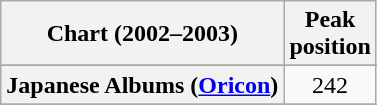<table class="wikitable sortable plainrowheaders" style="text-align:center">
<tr>
<th>Chart (2002–2003)</th>
<th>Peak<br>position</th>
</tr>
<tr>
</tr>
<tr>
</tr>
<tr>
<th scope="row">Japanese Albums (<a href='#'>Oricon</a>)</th>
<td align="center">242</td>
</tr>
<tr>
</tr>
<tr>
</tr>
</table>
